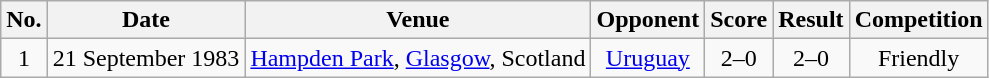<table class="wikitable sortable" style="text-align:center">
<tr>
<th>No.</th>
<th>Date</th>
<th>Venue</th>
<th>Opponent</th>
<th>Score</th>
<th>Result</th>
<th>Competition</th>
</tr>
<tr>
<td>1</td>
<td>21 September 1983</td>
<td><a href='#'>Hampden Park</a>, <a href='#'>Glasgow</a>, Scotland</td>
<td><a href='#'>Uruguay</a></td>
<td>2–0</td>
<td>2–0</td>
<td>Friendly</td>
</tr>
</table>
